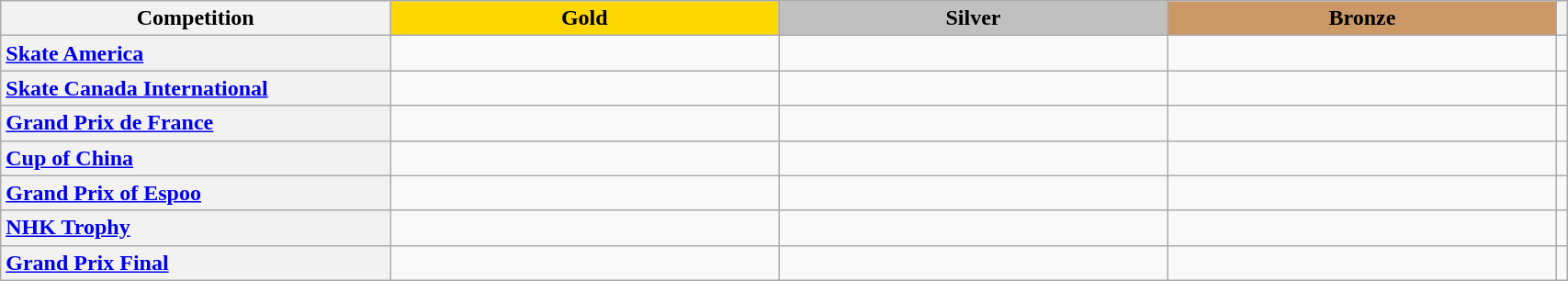<table class="wikitable unsortable" style="text-align:left; width:90%">
<tr>
<th scope="col" style="text-align:center; width:25%">Competition</th>
<td scope="col" style="text-align:center; width:25%; background:gold"><strong>Gold</strong></td>
<td scope="col" style="text-align:center; width:25%; background:silver"><strong>Silver</strong></td>
<td scope="col" style="text-align:center; width:25%; background:#c96"><strong>Bronze</strong></td>
<th scope="col" style="text-align:center"></th>
</tr>
<tr>
<th scope="row" style="text-align:left"> <a href='#'>Skate America</a></th>
<td></td>
<td></td>
<td></td>
<td></td>
</tr>
<tr>
<th scope="row" style="text-align:left"> <a href='#'>Skate Canada International</a></th>
<td></td>
<td></td>
<td></td>
<td></td>
</tr>
<tr>
<th scope="row" style="text-align:left"> <a href='#'>Grand Prix de France</a></th>
<td></td>
<td></td>
<td></td>
<td></td>
</tr>
<tr>
<th scope="row" style="text-align:left"> <a href='#'>Cup of China</a></th>
<td></td>
<td></td>
<td></td>
<td></td>
</tr>
<tr>
<th scope="row" style="text-align:left"> <a href='#'>Grand Prix of Espoo</a></th>
<td></td>
<td></td>
<td></td>
<td></td>
</tr>
<tr>
<th scope="row" style="text-align:left"> <a href='#'>NHK Trophy</a></th>
<td></td>
<td></td>
<td></td>
<td></td>
</tr>
<tr>
<th scope="row" style="text-align:left"> <a href='#'>Grand Prix Final</a></th>
<td></td>
<td></td>
<td></td>
<td></td>
</tr>
</table>
